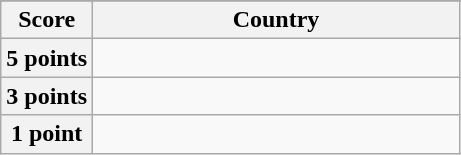<table class="wikitable">
<tr>
</tr>
<tr>
<th scope="col" width="20%">Score</th>
<th scope="col">Country</th>
</tr>
<tr>
<th scope="row">5 points</th>
<td></td>
</tr>
<tr>
<th scope="row">3 points</th>
<td></td>
</tr>
<tr>
<th scope="row">1 point</th>
<td></td>
</tr>
</table>
